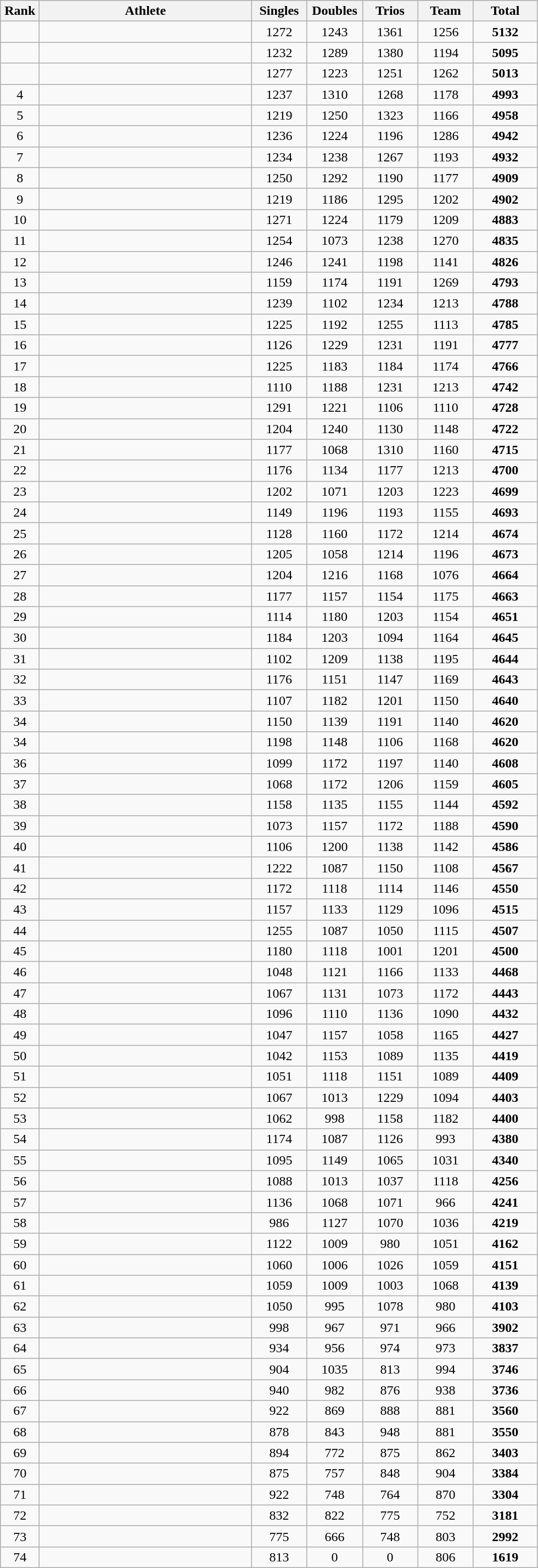<table class=wikitable style="text-align:center">
<tr>
<th width=40>Rank</th>
<th width=250>Athlete</th>
<th width=60>Singles</th>
<th width=60>Doubles</th>
<th width=60>Trios</th>
<th width=60>Team</th>
<th width=70>Total</th>
</tr>
<tr>
<td></td>
<td align=left></td>
<td>1272</td>
<td>1243</td>
<td>1361</td>
<td>1256</td>
<td><strong>5132</strong></td>
</tr>
<tr>
<td></td>
<td align=left></td>
<td>1232</td>
<td>1289</td>
<td>1380</td>
<td>1194</td>
<td><strong>5095</strong></td>
</tr>
<tr>
<td></td>
<td align=left></td>
<td>1277</td>
<td>1223</td>
<td>1251</td>
<td>1262</td>
<td><strong>5013</strong></td>
</tr>
<tr>
<td>4</td>
<td align=left></td>
<td>1237</td>
<td>1310</td>
<td>1268</td>
<td>1178</td>
<td><strong>4993</strong></td>
</tr>
<tr>
<td>5</td>
<td align=left></td>
<td>1219</td>
<td>1250</td>
<td>1323</td>
<td>1166</td>
<td><strong>4958</strong></td>
</tr>
<tr>
<td>6</td>
<td align=left></td>
<td>1236</td>
<td>1224</td>
<td>1196</td>
<td>1286</td>
<td><strong>4942</strong></td>
</tr>
<tr>
<td>7</td>
<td align=left></td>
<td>1234</td>
<td>1238</td>
<td>1267</td>
<td>1193</td>
<td><strong>4932</strong></td>
</tr>
<tr>
<td>8</td>
<td align=left></td>
<td>1250</td>
<td>1292</td>
<td>1190</td>
<td>1177</td>
<td><strong>4909</strong></td>
</tr>
<tr>
<td>9</td>
<td align=left></td>
<td>1219</td>
<td>1186</td>
<td>1295</td>
<td>1202</td>
<td><strong>4902</strong></td>
</tr>
<tr>
<td>10</td>
<td align=left></td>
<td>1271</td>
<td>1224</td>
<td>1179</td>
<td>1209</td>
<td><strong>4883</strong></td>
</tr>
<tr>
<td>11</td>
<td align=left></td>
<td>1254</td>
<td>1073</td>
<td>1238</td>
<td>1270</td>
<td><strong>4835</strong></td>
</tr>
<tr>
<td>12</td>
<td align=left></td>
<td>1246</td>
<td>1241</td>
<td>1198</td>
<td>1141</td>
<td><strong>4826</strong></td>
</tr>
<tr>
<td>13</td>
<td align=left></td>
<td>1159</td>
<td>1174</td>
<td>1191</td>
<td>1269</td>
<td><strong>4793</strong></td>
</tr>
<tr>
<td>14</td>
<td align=left></td>
<td>1239</td>
<td>1102</td>
<td>1234</td>
<td>1213</td>
<td><strong>4788</strong></td>
</tr>
<tr>
<td>15</td>
<td align=left></td>
<td>1225</td>
<td>1192</td>
<td>1255</td>
<td>1113</td>
<td><strong>4785</strong></td>
</tr>
<tr>
<td>16</td>
<td align=left></td>
<td>1126</td>
<td>1229</td>
<td>1231</td>
<td>1191</td>
<td><strong>4777</strong></td>
</tr>
<tr>
<td>17</td>
<td align=left></td>
<td>1225</td>
<td>1183</td>
<td>1184</td>
<td>1174</td>
<td><strong>4766</strong></td>
</tr>
<tr>
<td>18</td>
<td align=left></td>
<td>1110</td>
<td>1188</td>
<td>1231</td>
<td>1213</td>
<td><strong>4742</strong></td>
</tr>
<tr>
<td>19</td>
<td align=left></td>
<td>1291</td>
<td>1221</td>
<td>1106</td>
<td>1110</td>
<td><strong>4728</strong></td>
</tr>
<tr>
<td>20</td>
<td align=left></td>
<td>1204</td>
<td>1240</td>
<td>1130</td>
<td>1148</td>
<td><strong>4722</strong></td>
</tr>
<tr>
<td>21</td>
<td align=left></td>
<td>1177</td>
<td>1068</td>
<td>1310</td>
<td>1160</td>
<td><strong>4715</strong></td>
</tr>
<tr>
<td>22</td>
<td align=left></td>
<td>1176</td>
<td>1134</td>
<td>1177</td>
<td>1213</td>
<td><strong>4700</strong></td>
</tr>
<tr>
<td>23</td>
<td align=left></td>
<td>1202</td>
<td>1071</td>
<td>1203</td>
<td>1223</td>
<td><strong>4699</strong></td>
</tr>
<tr>
<td>24</td>
<td align=left></td>
<td>1149</td>
<td>1196</td>
<td>1193</td>
<td>1155</td>
<td><strong>4693</strong></td>
</tr>
<tr>
<td>25</td>
<td align=left></td>
<td>1128</td>
<td>1160</td>
<td>1172</td>
<td>1214</td>
<td><strong>4674</strong></td>
</tr>
<tr>
<td>26</td>
<td align=left></td>
<td>1205</td>
<td>1058</td>
<td>1214</td>
<td>1196</td>
<td><strong>4673</strong></td>
</tr>
<tr>
<td>27</td>
<td align=left></td>
<td>1204</td>
<td>1216</td>
<td>1168</td>
<td>1076</td>
<td><strong>4664</strong></td>
</tr>
<tr>
<td>28</td>
<td align=left></td>
<td>1177</td>
<td>1157</td>
<td>1154</td>
<td>1175</td>
<td><strong>4663</strong></td>
</tr>
<tr>
<td>29</td>
<td align=left></td>
<td>1114</td>
<td>1180</td>
<td>1203</td>
<td>1154</td>
<td><strong>4651</strong></td>
</tr>
<tr>
<td>30</td>
<td align=left></td>
<td>1184</td>
<td>1203</td>
<td>1094</td>
<td>1164</td>
<td><strong>4645</strong></td>
</tr>
<tr>
<td>31</td>
<td align=left></td>
<td>1102</td>
<td>1209</td>
<td>1138</td>
<td>1195</td>
<td><strong>4644</strong></td>
</tr>
<tr>
<td>32</td>
<td align=left></td>
<td>1176</td>
<td>1151</td>
<td>1147</td>
<td>1169</td>
<td><strong>4643</strong></td>
</tr>
<tr>
<td>33</td>
<td align=left></td>
<td>1107</td>
<td>1182</td>
<td>1201</td>
<td>1150</td>
<td><strong>4640</strong></td>
</tr>
<tr>
<td>34</td>
<td align=left></td>
<td>1150</td>
<td>1139</td>
<td>1191</td>
<td>1140</td>
<td><strong>4620</strong></td>
</tr>
<tr>
<td>34</td>
<td align=left></td>
<td>1198</td>
<td>1148</td>
<td>1106</td>
<td>1168</td>
<td><strong>4620</strong></td>
</tr>
<tr>
<td>36</td>
<td align=left></td>
<td>1099</td>
<td>1172</td>
<td>1197</td>
<td>1140</td>
<td><strong>4608</strong></td>
</tr>
<tr>
<td>37</td>
<td align=left></td>
<td>1068</td>
<td>1172</td>
<td>1206</td>
<td>1159</td>
<td><strong>4605</strong></td>
</tr>
<tr>
<td>38</td>
<td align=left></td>
<td>1158</td>
<td>1135</td>
<td>1155</td>
<td>1144</td>
<td><strong>4592</strong></td>
</tr>
<tr>
<td>39</td>
<td align=left></td>
<td>1073</td>
<td>1157</td>
<td>1172</td>
<td>1188</td>
<td><strong>4590</strong></td>
</tr>
<tr>
<td>40</td>
<td align=left></td>
<td>1106</td>
<td>1200</td>
<td>1138</td>
<td>1142</td>
<td><strong>4586</strong></td>
</tr>
<tr>
<td>41</td>
<td align=left></td>
<td>1222</td>
<td>1087</td>
<td>1150</td>
<td>1108</td>
<td><strong>4567</strong></td>
</tr>
<tr>
<td>42</td>
<td align=left></td>
<td>1172</td>
<td>1118</td>
<td>1114</td>
<td>1146</td>
<td><strong>4550</strong></td>
</tr>
<tr>
<td>43</td>
<td align=left></td>
<td>1157</td>
<td>1133</td>
<td>1129</td>
<td>1096</td>
<td><strong>4515</strong></td>
</tr>
<tr>
<td>44</td>
<td align=left></td>
<td>1255</td>
<td>1087</td>
<td>1050</td>
<td>1115</td>
<td><strong>4507</strong></td>
</tr>
<tr>
<td>45</td>
<td align=left></td>
<td>1180</td>
<td>1118</td>
<td>1001</td>
<td>1201</td>
<td><strong>4500</strong></td>
</tr>
<tr>
<td>46</td>
<td align=left></td>
<td>1048</td>
<td>1121</td>
<td>1166</td>
<td>1133</td>
<td><strong>4468</strong></td>
</tr>
<tr>
<td>47</td>
<td align=left></td>
<td>1067</td>
<td>1131</td>
<td>1073</td>
<td>1172</td>
<td><strong>4443</strong></td>
</tr>
<tr>
<td>48</td>
<td align=left></td>
<td>1096</td>
<td>1110</td>
<td>1136</td>
<td>1090</td>
<td><strong>4432</strong></td>
</tr>
<tr>
<td>49</td>
<td align=left></td>
<td>1047</td>
<td>1157</td>
<td>1058</td>
<td>1165</td>
<td><strong>4427</strong></td>
</tr>
<tr>
<td>50</td>
<td align=left></td>
<td>1042</td>
<td>1153</td>
<td>1089</td>
<td>1135</td>
<td><strong>4419</strong></td>
</tr>
<tr>
<td>51</td>
<td align=left></td>
<td>1051</td>
<td>1118</td>
<td>1151</td>
<td>1089</td>
<td><strong>4409</strong></td>
</tr>
<tr>
<td>52</td>
<td align=left></td>
<td>1067</td>
<td>1013</td>
<td>1229</td>
<td>1094</td>
<td><strong>4403</strong></td>
</tr>
<tr>
<td>53</td>
<td align=left></td>
<td>1062</td>
<td>998</td>
<td>1158</td>
<td>1182</td>
<td><strong>4400</strong></td>
</tr>
<tr>
<td>54</td>
<td align=left></td>
<td>1174</td>
<td>1087</td>
<td>1126</td>
<td>993</td>
<td><strong>4380</strong></td>
</tr>
<tr>
<td>55</td>
<td align=left></td>
<td>1095</td>
<td>1149</td>
<td>1065</td>
<td>1031</td>
<td><strong>4340</strong></td>
</tr>
<tr>
<td>56</td>
<td align=left></td>
<td>1088</td>
<td>1013</td>
<td>1037</td>
<td>1118</td>
<td><strong>4256</strong></td>
</tr>
<tr>
<td>57</td>
<td align=left></td>
<td>1136</td>
<td>1068</td>
<td>1071</td>
<td>966</td>
<td><strong>4241</strong></td>
</tr>
<tr>
<td>58</td>
<td align=left></td>
<td>986</td>
<td>1127</td>
<td>1070</td>
<td>1036</td>
<td><strong>4219</strong></td>
</tr>
<tr>
<td>59</td>
<td align=left></td>
<td>1122</td>
<td>1009</td>
<td>980</td>
<td>1051</td>
<td><strong>4162</strong></td>
</tr>
<tr>
<td>60</td>
<td align=left></td>
<td>1060</td>
<td>1006</td>
<td>1026</td>
<td>1059</td>
<td><strong>4151</strong></td>
</tr>
<tr>
<td>61</td>
<td align=left></td>
<td>1059</td>
<td>1009</td>
<td>1003</td>
<td>1068</td>
<td><strong>4139</strong></td>
</tr>
<tr>
<td>62</td>
<td align=left></td>
<td>1050</td>
<td>995</td>
<td>1078</td>
<td>980</td>
<td><strong>4103</strong></td>
</tr>
<tr>
<td>63</td>
<td align=left></td>
<td>998</td>
<td>967</td>
<td>971</td>
<td>966</td>
<td><strong>3902</strong></td>
</tr>
<tr>
<td>64</td>
<td align=left></td>
<td>934</td>
<td>956</td>
<td>974</td>
<td>973</td>
<td><strong>3837</strong></td>
</tr>
<tr>
<td>65</td>
<td align=left></td>
<td>904</td>
<td>1035</td>
<td>813</td>
<td>994</td>
<td><strong>3746</strong></td>
</tr>
<tr>
<td>66</td>
<td align=left></td>
<td>940</td>
<td>982</td>
<td>876</td>
<td>938</td>
<td><strong>3736</strong></td>
</tr>
<tr>
<td>67</td>
<td align=left></td>
<td>922</td>
<td>869</td>
<td>888</td>
<td>881</td>
<td><strong>3560</strong></td>
</tr>
<tr>
<td>68</td>
<td align=left></td>
<td>878</td>
<td>843</td>
<td>948</td>
<td>881</td>
<td><strong>3550</strong></td>
</tr>
<tr>
<td>69</td>
<td align=left></td>
<td>894</td>
<td>772</td>
<td>875</td>
<td>862</td>
<td><strong>3403</strong></td>
</tr>
<tr>
<td>70</td>
<td align=left></td>
<td>875</td>
<td>757</td>
<td>848</td>
<td>904</td>
<td><strong>3384</strong></td>
</tr>
<tr>
<td>71</td>
<td align=left></td>
<td>922</td>
<td>748</td>
<td>764</td>
<td>870</td>
<td><strong>3304</strong></td>
</tr>
<tr>
<td>72</td>
<td align=left></td>
<td>832</td>
<td>822</td>
<td>775</td>
<td>752</td>
<td><strong>3181</strong></td>
</tr>
<tr>
<td>73</td>
<td align=left></td>
<td>775</td>
<td>666</td>
<td>748</td>
<td>803</td>
<td><strong>2992</strong></td>
</tr>
<tr>
<td>74</td>
<td align=left></td>
<td>813</td>
<td>0</td>
<td>0</td>
<td>806</td>
<td><strong>1619</strong></td>
</tr>
</table>
